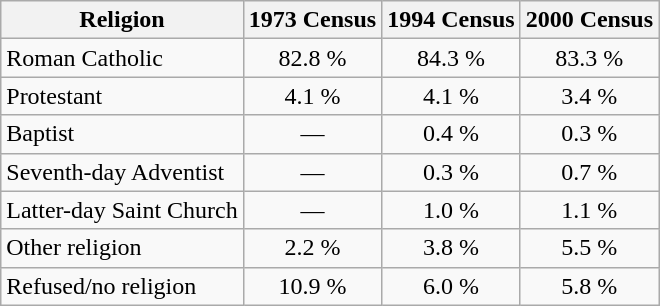<table class="wikitable sortable">
<tr>
<th scope="col">Religion</th>
<th scope="col">1973 Census</th>
<th scope="col">1994 Census</th>
<th scope="col">2000 Census</th>
</tr>
<tr>
<td>Roman Catholic</td>
<td align=center>82.8 %</td>
<td align=center>84.3 %</td>
<td align=center>83.3 %</td>
</tr>
<tr>
<td>Protestant</td>
<td align=center>4.1 %</td>
<td align=center>4.1 %</td>
<td align=center>3.4 %</td>
</tr>
<tr>
<td>Baptist</td>
<td align=center>—</td>
<td align=center>0.4 %</td>
<td align=center>0.3 %</td>
</tr>
<tr>
<td>Seventh-day Adventist</td>
<td align=center>—</td>
<td align=center>0.3 %</td>
<td align=center>0.7 %</td>
</tr>
<tr>
<td>Latter-day Saint Church</td>
<td align=center>—</td>
<td align=center>1.0 %</td>
<td align=center>1.1 %</td>
</tr>
<tr>
<td>Other religion</td>
<td align=center>2.2 %</td>
<td align=center>3.8 %</td>
<td align=center>5.5 %</td>
</tr>
<tr>
<td>Refused/no religion</td>
<td align=center>10.9 %</td>
<td align=center>6.0 %</td>
<td align=center>5.8 %</td>
</tr>
</table>
